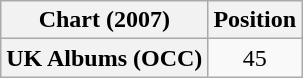<table class="wikitable plainrowheaders" style="text-align:center">
<tr>
<th scope="col">Chart (2007)</th>
<th scope="col">Position</th>
</tr>
<tr>
<th scope="row">UK Albums (OCC)</th>
<td>45</td>
</tr>
</table>
